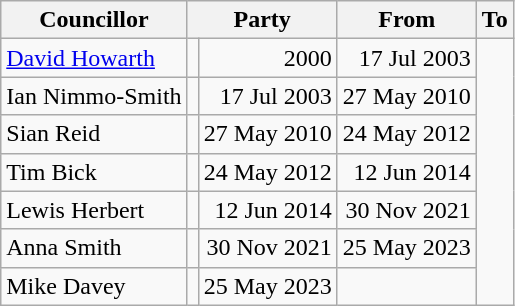<table class=wikitable>
<tr>
<th>Councillor</th>
<th colspan=2>Party</th>
<th>From</th>
<th>To</th>
</tr>
<tr>
<td><a href='#'>David Howarth</a></td>
<td></td>
<td align=right>2000</td>
<td align=right>17 Jul 2003</td>
</tr>
<tr>
<td>Ian Nimmo-Smith</td>
<td></td>
<td align=right>17 Jul 2003</td>
<td align=right>27 May 2010</td>
</tr>
<tr>
<td>Sian Reid</td>
<td></td>
<td align=right>27 May 2010</td>
<td align=right>24 May 2012</td>
</tr>
<tr>
<td>Tim Bick</td>
<td></td>
<td align=right>24 May 2012</td>
<td align=right>12 Jun 2014</td>
</tr>
<tr>
<td>Lewis Herbert</td>
<td></td>
<td align=right>12 Jun 2014</td>
<td align=right>30 Nov 2021</td>
</tr>
<tr>
<td>Anna Smith</td>
<td></td>
<td align=right>30 Nov 2021</td>
<td align=right>25 May 2023</td>
</tr>
<tr>
<td>Mike Davey</td>
<td></td>
<td align=right>25 May 2023</td>
<td align=right></td>
</tr>
</table>
